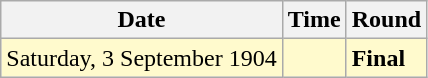<table class="wikitable">
<tr>
<th>Date</th>
<th>Time</th>
<th>Round</th>
</tr>
<tr style=background:lemonchiffon>
<td>Saturday, 3 September 1904</td>
<td></td>
<td><strong>Final</strong></td>
</tr>
</table>
